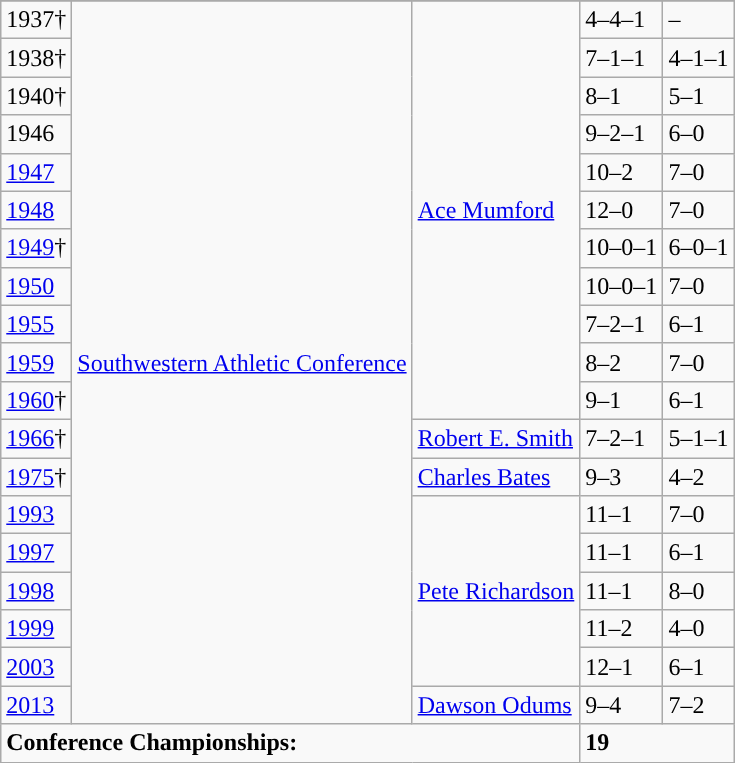<table class="wikitable">
<tr>
</tr>
<tr>
<td>1937†</td>
<td rowspan="19"><a href='#'>Southwestern Athletic Conference</a></td>
<td rowspan="11"><a href='#'>Ace Mumford</a></td>
<td>4–4–1</td>
<td>–</td>
</tr>
<tr>
<td>1938†</td>
<td>7–1–1</td>
<td>4–1–1</td>
</tr>
<tr>
<td>1940†</td>
<td>8–1</td>
<td>5–1</td>
</tr>
<tr>
<td>1946</td>
<td>9–2–1</td>
<td>6–0</td>
</tr>
<tr>
<td><a href='#'>1947</a></td>
<td>10–2</td>
<td>7–0</td>
</tr>
<tr>
<td><a href='#'>1948</a></td>
<td>12–0</td>
<td>7–0</td>
</tr>
<tr>
<td><a href='#'>1949</a>†</td>
<td>10–0–1</td>
<td>6–0–1</td>
</tr>
<tr>
<td><a href='#'>1950</a></td>
<td>10–0–1</td>
<td>7–0</td>
</tr>
<tr>
<td><a href='#'>1955</a></td>
<td>7–2–1</td>
<td>6–1</td>
</tr>
<tr>
<td><a href='#'>1959</a></td>
<td>8–2</td>
<td>7–0</td>
</tr>
<tr>
<td><a href='#'>1960</a>†</td>
<td>9–1</td>
<td>6–1</td>
</tr>
<tr>
<td><a href='#'>1966</a>†</td>
<td><a href='#'>Robert E. Smith</a></td>
<td>7–2–1</td>
<td>5–1–1</td>
</tr>
<tr>
<td><a href='#'>1975</a>†</td>
<td><a href='#'>Charles Bates</a></td>
<td>9–3</td>
<td>4–2</td>
</tr>
<tr>
<td><a href='#'>1993</a></td>
<td rowspan="5"><a href='#'>Pete Richardson</a></td>
<td>11–1</td>
<td>7–0</td>
</tr>
<tr>
<td><a href='#'>1997</a></td>
<td>11–1</td>
<td>6–1</td>
</tr>
<tr>
<td><a href='#'>1998</a></td>
<td>11–1</td>
<td>8–0</td>
</tr>
<tr>
<td><a href='#'>1999</a></td>
<td>11–2</td>
<td>4–0</td>
</tr>
<tr>
<td><a href='#'>2003</a></td>
<td>12–1</td>
<td>6–1</td>
</tr>
<tr>
<td><a href='#'>2013</a></td>
<td><a href='#'>Dawson Odums</a></td>
<td>9–4</td>
<td>7–2</td>
</tr>
<tr>
<td colspan=3><strong>Conference Championships:</strong></td>
<td colspan=2><strong>19</strong></td>
</tr>
</table>
